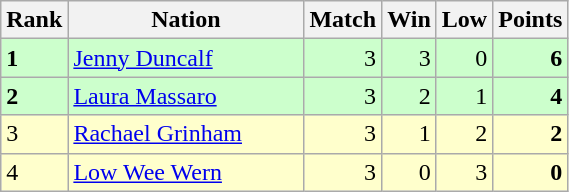<table class="wikitable">
<tr>
<th width=20>Rank</th>
<th width=150>Nation</th>
<th width=20>Match</th>
<th width=20>Win</th>
<th width=20>Low</th>
<th width=20>Points</th>
</tr>
<tr style="text-align:right; background:#cfc;">
<td align="left"><strong>1</strong></td>
<td style="text-align:left;"> <a href='#'>Jenny Duncalf</a></td>
<td>3</td>
<td>3</td>
<td>0</td>
<td><strong>6</strong></td>
</tr>
<tr style="text-align:right; background:#cfc;">
<td align="left"><strong>2</strong></td>
<td style="text-align:left;"> <a href='#'>Laura Massaro</a></td>
<td>3</td>
<td>2</td>
<td>1</td>
<td><strong>4</strong></td>
</tr>
<tr style="text-align:right; background:#ffc;">
<td align="left">3</td>
<td style="text-align:left;"> <a href='#'>Rachael Grinham</a></td>
<td>3</td>
<td>1</td>
<td>2</td>
<td><strong>2</strong></td>
</tr>
<tr style="text-align:right; background:#ffc;">
<td align="left">4</td>
<td style="text-align:left;"> <a href='#'>Low Wee Wern</a></td>
<td>3</td>
<td>0</td>
<td>3</td>
<td><strong>0</strong></td>
</tr>
</table>
